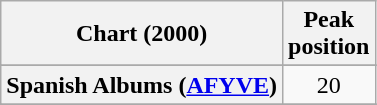<table class="wikitable sortable plainrowheaders" style=text-align:center">
<tr>
<th>Chart (2000)</th>
<th>Peak<br>position</th>
</tr>
<tr>
</tr>
<tr>
</tr>
<tr>
</tr>
<tr>
</tr>
<tr>
</tr>
<tr>
</tr>
<tr>
</tr>
<tr>
</tr>
<tr>
<th scope="row">Spanish Albums (<a href='#'>AFYVE</a>)</th>
<td align="center">20</td>
</tr>
<tr>
</tr>
<tr>
</tr>
<tr>
</tr>
<tr>
</tr>
</table>
